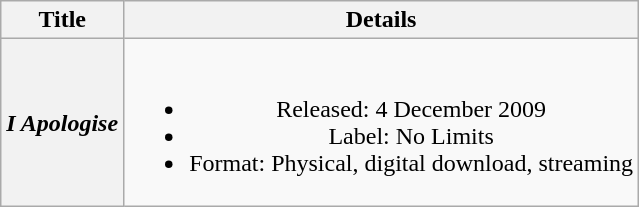<table class="wikitable plainrowheaders" style="text-align:center;">
<tr>
<th scope="col">Title</th>
<th scope="col">Details</th>
</tr>
<tr>
<th scope="row"><em>I Apologise</em></th>
<td><br><ul><li>Released: 4 December 2009</li><li>Label: No Limits</li><li>Format: Physical, digital download, streaming</li></ul></td>
</tr>
</table>
